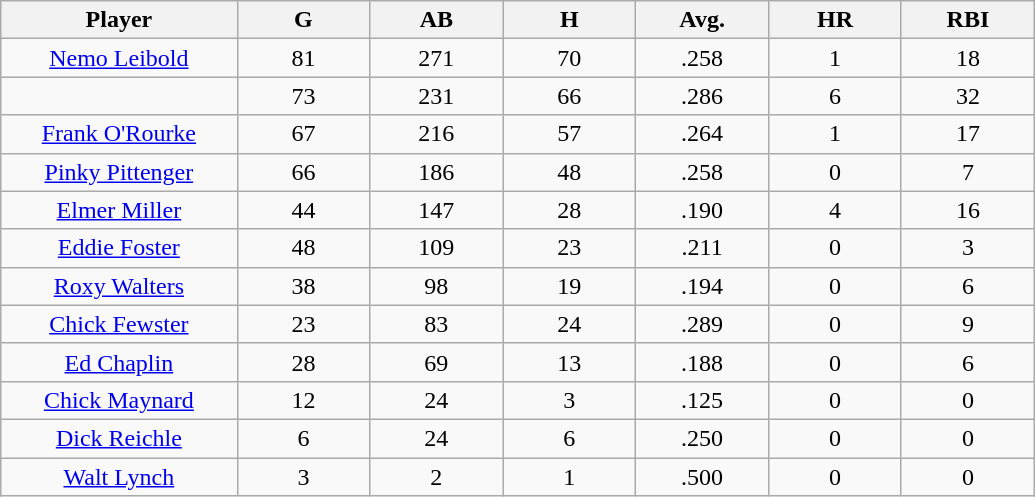<table class="wikitable sortable">
<tr>
<th bgcolor="#DDDDFF" width="16%">Player</th>
<th bgcolor="#DDDDFF" width="9%">G</th>
<th bgcolor="#DDDDFF" width="9%">AB</th>
<th bgcolor="#DDDDFF" width="9%">H</th>
<th bgcolor="#DDDDFF" width="9%">Avg.</th>
<th bgcolor="#DDDDFF" width="9%">HR</th>
<th bgcolor="#DDDDFF" width="9%">RBI</th>
</tr>
<tr align="center">
<td><a href='#'>Nemo Leibold</a></td>
<td>81</td>
<td>271</td>
<td>70</td>
<td>.258</td>
<td>1</td>
<td>18</td>
</tr>
<tr align=center>
<td></td>
<td>73</td>
<td>231</td>
<td>66</td>
<td>.286</td>
<td>6</td>
<td>32</td>
</tr>
<tr align="center">
<td><a href='#'>Frank O'Rourke</a></td>
<td>67</td>
<td>216</td>
<td>57</td>
<td>.264</td>
<td>1</td>
<td>17</td>
</tr>
<tr align=center>
<td><a href='#'>Pinky Pittenger</a></td>
<td>66</td>
<td>186</td>
<td>48</td>
<td>.258</td>
<td>0</td>
<td>7</td>
</tr>
<tr align=center>
<td><a href='#'>Elmer Miller</a></td>
<td>44</td>
<td>147</td>
<td>28</td>
<td>.190</td>
<td>4</td>
<td>16</td>
</tr>
<tr align=center>
<td><a href='#'>Eddie Foster</a></td>
<td>48</td>
<td>109</td>
<td>23</td>
<td>.211</td>
<td>0</td>
<td>3</td>
</tr>
<tr align=center>
<td><a href='#'>Roxy Walters</a></td>
<td>38</td>
<td>98</td>
<td>19</td>
<td>.194</td>
<td>0</td>
<td>6</td>
</tr>
<tr align=center>
<td><a href='#'>Chick Fewster</a></td>
<td>23</td>
<td>83</td>
<td>24</td>
<td>.289</td>
<td>0</td>
<td>9</td>
</tr>
<tr align=center>
<td><a href='#'>Ed Chaplin</a></td>
<td>28</td>
<td>69</td>
<td>13</td>
<td>.188</td>
<td>0</td>
<td>6</td>
</tr>
<tr align=center>
<td><a href='#'>Chick Maynard</a></td>
<td>12</td>
<td>24</td>
<td>3</td>
<td>.125</td>
<td>0</td>
<td>0</td>
</tr>
<tr align=center>
<td><a href='#'>Dick Reichle</a></td>
<td>6</td>
<td>24</td>
<td>6</td>
<td>.250</td>
<td>0</td>
<td>0</td>
</tr>
<tr align=center>
<td><a href='#'>Walt Lynch</a></td>
<td>3</td>
<td>2</td>
<td>1</td>
<td>.500</td>
<td>0</td>
<td>0</td>
</tr>
</table>
